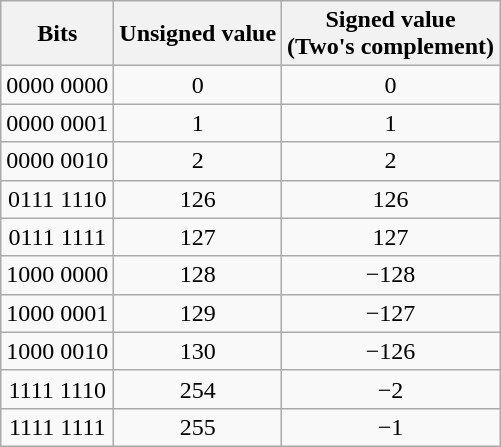<table class="wikitable sortable floatright" style="text-align: center;">
<tr>
<th>Bits</th>
<th>Unsigned value</th>
<th>Signed value <br>(Two's complement)</th>
</tr>
<tr>
<td>0000 0000</td>
<td>0</td>
<td>0</td>
</tr>
<tr>
<td>0000 0001</td>
<td>1</td>
<td>1</td>
</tr>
<tr>
<td>0000 0010</td>
<td>2</td>
<td>2</td>
</tr>
<tr>
<td>0111 1110</td>
<td>126</td>
<td>126</td>
</tr>
<tr>
<td>0111 1111</td>
<td>127</td>
<td>127</td>
</tr>
<tr>
<td>1000 0000</td>
<td>128</td>
<td>−128</td>
</tr>
<tr>
<td>1000 0001</td>
<td>129</td>
<td>−127</td>
</tr>
<tr>
<td>1000 0010</td>
<td>130</td>
<td>−126</td>
</tr>
<tr>
<td>1111 1110</td>
<td>254</td>
<td>−2</td>
</tr>
<tr>
<td>1111 1111</td>
<td>255</td>
<td>−1</td>
</tr>
</table>
